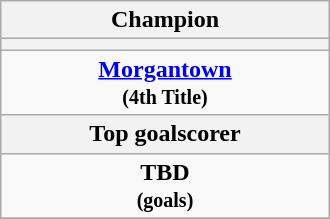<table class="wikitable" style="margin: 0 auto; width: 220px;">
<tr>
<th>Champion</th>
</tr>
<tr>
<th></th>
</tr>
<tr>
<td align="center"><strong> <a href='#'>Morgantown</a> </strong><br><small><strong>(4th Title)</strong></small></td>
</tr>
<tr>
<th>Top goalscorer</th>
</tr>
<tr>
<td align="center"><strong> TBD </strong><br><small><strong>(goals)</strong></small></td>
</tr>
<tr>
</tr>
</table>
